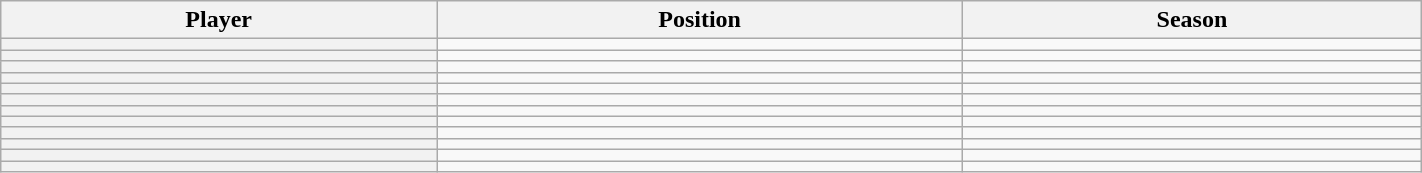<table class="wikitable sortable" width="75%">
<tr>
<th scope="col">Player</th>
<th scope="col">Position</th>
<th scope="col">Season</th>
</tr>
<tr>
<th scope="row"></th>
<td></td>
<td></td>
</tr>
<tr>
<th scope="row"></th>
<td></td>
<td></td>
</tr>
<tr>
<th scope="row"></th>
<td></td>
<td></td>
</tr>
<tr>
<th scope="row"></th>
<td></td>
<td></td>
</tr>
<tr>
<th scope="row"></th>
<td></td>
<td></td>
</tr>
<tr>
<th scope="row"></th>
<td></td>
<td></td>
</tr>
<tr>
<th scope="row"></th>
<td></td>
<td></td>
</tr>
<tr>
<th scope="row"></th>
<td></td>
<td></td>
</tr>
<tr>
<th scope="row"></th>
<td></td>
<td></td>
</tr>
<tr>
<th scope="row"></th>
<td></td>
<td></td>
</tr>
<tr>
<th scope="row"></th>
<td></td>
<td></td>
</tr>
<tr>
<th scope="row"></th>
<td></td>
<td></td>
</tr>
</table>
